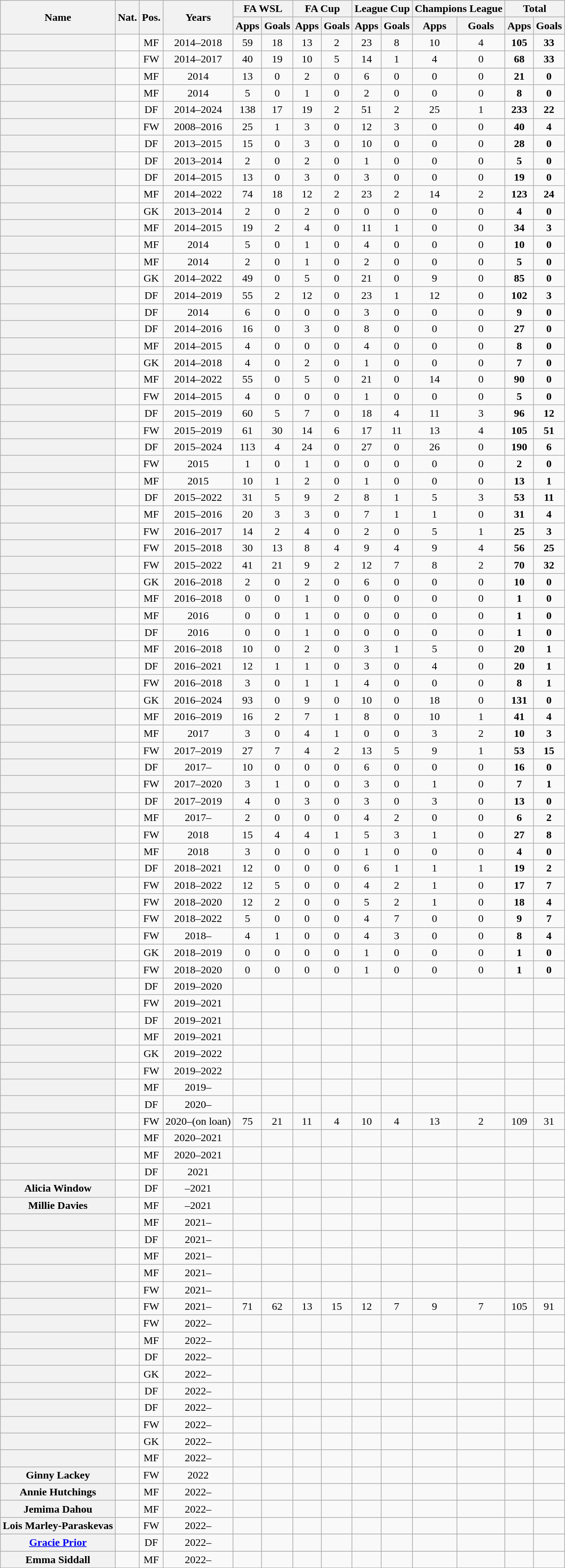<table class="wikitable plainrowheaders sortable" style="text-align:center">
<tr>
<th rowspan="2" scope="col">Name</th>
<th rowspan="2" scope="col">Nat.</th>
<th rowspan="2" scope="col">Pos.</th>
<th rowspan="2" scope="col">Years</th>
<th class="unsortable" colspan="2">FA WSL</th>
<th class="unsortable" colspan="2">FA Cup</th>
<th class="unsortable" colspan="2">League Cup</th>
<th class="unsortable" colspan="2">Champions League</th>
<th class="unsortable" colspan="2">Total</th>
</tr>
<tr>
<th>Apps</th>
<th>Goals</th>
<th>Apps</th>
<th>Goals</th>
<th>Apps</th>
<th>Goals</th>
<th>Apps</th>
<th>Goals</th>
<th>Apps</th>
<th>Goals</th>
</tr>
<tr>
<th scope="row" align="left"></th>
<td></td>
<td>MF</td>
<td>2014–2018</td>
<td>59</td>
<td>18</td>
<td>13</td>
<td>2</td>
<td>23</td>
<td>8</td>
<td>10</td>
<td>4</td>
<td><strong>105</strong></td>
<td><strong>33</strong></td>
</tr>
<tr>
<th scope="row" align="left"></th>
<td></td>
<td>FW</td>
<td>2014–2017</td>
<td>40</td>
<td>19</td>
<td>10</td>
<td>5</td>
<td>14</td>
<td>1</td>
<td>4</td>
<td>0</td>
<td><strong>68</strong></td>
<td><strong>33</strong></td>
</tr>
<tr>
<th scope="row" align="left"></th>
<td></td>
<td>MF</td>
<td>2014</td>
<td>13</td>
<td>0</td>
<td>2</td>
<td>0</td>
<td>6</td>
<td>0</td>
<td>0</td>
<td>0</td>
<td><strong>21</strong></td>
<td><strong>0</strong></td>
</tr>
<tr>
<th scope="row" align="left"></th>
<td></td>
<td>MF</td>
<td>2014</td>
<td>5</td>
<td>0</td>
<td>1</td>
<td>0</td>
<td>2</td>
<td>0</td>
<td>0</td>
<td>0</td>
<td><strong>8</strong></td>
<td><strong>0</strong></td>
</tr>
<tr>
<th scope="row" align="left"></th>
<td></td>
<td>DF</td>
<td>2014–2024</td>
<td>138</td>
<td>17</td>
<td>19</td>
<td>2</td>
<td>51</td>
<td>2</td>
<td>25</td>
<td>1</td>
<td><strong>233</strong></td>
<td><strong>22</strong></td>
</tr>
<tr>
<th scope="row" align="left"></th>
<td></td>
<td>FW</td>
<td>2008–2016</td>
<td>25</td>
<td>1</td>
<td>3</td>
<td>0</td>
<td>12</td>
<td>3</td>
<td>0</td>
<td>0</td>
<td><strong>40</strong></td>
<td><strong>4</strong></td>
</tr>
<tr>
<th scope="row" align="left"></th>
<td></td>
<td>DF</td>
<td>2013–2015</td>
<td>15</td>
<td>0</td>
<td>3</td>
<td>0</td>
<td>10</td>
<td>0</td>
<td>0</td>
<td>0</td>
<td><strong>28</strong></td>
<td><strong>0</strong></td>
</tr>
<tr>
<th scope="row" align="left"></th>
<td></td>
<td>DF</td>
<td>2013–2014</td>
<td>2</td>
<td>0</td>
<td>2</td>
<td>0</td>
<td>1</td>
<td>0</td>
<td>0</td>
<td>0</td>
<td><strong>5</strong></td>
<td><strong>0</strong></td>
</tr>
<tr>
<th scope="row" align="left"></th>
<td></td>
<td>DF</td>
<td>2014–2015</td>
<td>13</td>
<td>0</td>
<td>3</td>
<td>0</td>
<td>3</td>
<td>0</td>
<td>0</td>
<td>0</td>
<td><strong>19</strong></td>
<td><strong>0</strong></td>
</tr>
<tr>
<th scope="row" align="left"></th>
<td></td>
<td>MF</td>
<td>2014–2022</td>
<td>74</td>
<td>18</td>
<td>12</td>
<td>2</td>
<td>23</td>
<td>2</td>
<td>14</td>
<td>2</td>
<td><strong>123</strong></td>
<td><strong>24</strong></td>
</tr>
<tr>
<th scope="row" align="left"></th>
<td></td>
<td>GK</td>
<td>2013–2014</td>
<td>2</td>
<td>0</td>
<td>2</td>
<td>0</td>
<td>0</td>
<td>0</td>
<td>0</td>
<td>0</td>
<td><strong>4</strong></td>
<td><strong>0</strong></td>
</tr>
<tr>
<th scope="row" align="left"></th>
<td></td>
<td>MF</td>
<td>2014–2015</td>
<td>19</td>
<td>2</td>
<td>4</td>
<td>0</td>
<td>11</td>
<td>1</td>
<td>0</td>
<td>0</td>
<td><strong>34</strong></td>
<td><strong>3</strong></td>
</tr>
<tr>
<th scope="row" align="left"></th>
<td></td>
<td>MF</td>
<td>2014</td>
<td>5</td>
<td>0</td>
<td>1</td>
<td>0</td>
<td>4</td>
<td>0</td>
<td>0</td>
<td>0</td>
<td><strong>10</strong></td>
<td><strong>0</strong></td>
</tr>
<tr>
<th scope="row" align="left"></th>
<td></td>
<td>MF</td>
<td>2014</td>
<td>2</td>
<td>0</td>
<td>1</td>
<td>0</td>
<td>2</td>
<td>0</td>
<td>0</td>
<td>0</td>
<td><strong>5</strong></td>
<td><strong>0</strong></td>
</tr>
<tr>
<th scope="row" align="left"></th>
<td></td>
<td>GK</td>
<td>2014–2022</td>
<td>49</td>
<td>0</td>
<td>5</td>
<td>0</td>
<td>21</td>
<td>0</td>
<td>9</td>
<td>0</td>
<td><strong>85</strong></td>
<td><strong>0</strong></td>
</tr>
<tr>
<th scope="row" align="left"></th>
<td></td>
<td>DF</td>
<td>2014–2019</td>
<td>55</td>
<td>2</td>
<td>12</td>
<td>0</td>
<td>23</td>
<td>1</td>
<td>12</td>
<td>0</td>
<td><strong>102</strong></td>
<td><strong>3</strong></td>
</tr>
<tr>
<th scope="row" align="left"></th>
<td></td>
<td>DF</td>
<td>2014</td>
<td>6</td>
<td>0</td>
<td>0</td>
<td>0</td>
<td>3</td>
<td>0</td>
<td>0</td>
<td>0</td>
<td><strong>9</strong></td>
<td><strong>0</strong></td>
</tr>
<tr>
<th scope="row" align="left"></th>
<td></td>
<td>DF</td>
<td>2014–2016</td>
<td>16</td>
<td>0</td>
<td>3</td>
<td>0</td>
<td>8</td>
<td>0</td>
<td>0</td>
<td>0</td>
<td><strong>27</strong></td>
<td><strong>0</strong></td>
</tr>
<tr>
<th scope="row" align="left"></th>
<td></td>
<td>MF</td>
<td>2014–2015</td>
<td>4</td>
<td>0</td>
<td>0</td>
<td>0</td>
<td>4</td>
<td>0</td>
<td>0</td>
<td>0</td>
<td><strong>8</strong></td>
<td><strong>0</strong></td>
</tr>
<tr>
<th scope="row" align="left"></th>
<td></td>
<td>GK</td>
<td>2014–2018</td>
<td>4</td>
<td>0</td>
<td>2</td>
<td>0</td>
<td>1</td>
<td>0</td>
<td>0</td>
<td>0</td>
<td><strong>7</strong></td>
<td><strong>0</strong></td>
</tr>
<tr>
<th scope="row" align="left"></th>
<td></td>
<td>MF</td>
<td>2014–2022</td>
<td>55</td>
<td>0</td>
<td>5</td>
<td>0</td>
<td>21</td>
<td>0</td>
<td>14</td>
<td>0</td>
<td><strong>90</strong></td>
<td><strong>0</strong></td>
</tr>
<tr>
<th scope="row" align="left"></th>
<td></td>
<td>FW</td>
<td>2014–2015</td>
<td>4</td>
<td>0</td>
<td>0</td>
<td>0</td>
<td>1</td>
<td>0</td>
<td>0</td>
<td>0</td>
<td><strong>5</strong></td>
<td><strong>0</strong></td>
</tr>
<tr>
<th scope="row" align="left"></th>
<td></td>
<td>DF</td>
<td>2015–2019</td>
<td>60</td>
<td>5</td>
<td>7</td>
<td>0</td>
<td>18</td>
<td>4</td>
<td>11</td>
<td>3</td>
<td><strong>96</strong></td>
<td><strong>12</strong></td>
</tr>
<tr>
<th scope="row" align="left"></th>
<td></td>
<td>FW</td>
<td>2015–2019</td>
<td>61</td>
<td>30</td>
<td>14</td>
<td>6</td>
<td>17</td>
<td>11</td>
<td>13</td>
<td>4</td>
<td><strong>105</strong></td>
<td><strong>51</strong></td>
</tr>
<tr>
<th scope="row" align="left"></th>
<td></td>
<td>DF</td>
<td>2015–2024</td>
<td>113</td>
<td>4</td>
<td>24</td>
<td>0</td>
<td>27</td>
<td>0</td>
<td>26</td>
<td>0</td>
<td><strong>190</strong></td>
<td><strong>6</strong></td>
</tr>
<tr>
<th scope="row" align="left"></th>
<td></td>
<td>FW</td>
<td>2015</td>
<td>1</td>
<td>0</td>
<td>1</td>
<td>0</td>
<td>0</td>
<td>0</td>
<td>0</td>
<td>0</td>
<td><strong>2</strong></td>
<td><strong>0</strong></td>
</tr>
<tr>
<th scope="row" align="left"></th>
<td></td>
<td>MF</td>
<td>2015</td>
<td>10</td>
<td>1</td>
<td>2</td>
<td>0</td>
<td>1</td>
<td>0</td>
<td>0</td>
<td>0</td>
<td><strong>13</strong></td>
<td><strong>1</strong></td>
</tr>
<tr>
<th scope="row" align="left"></th>
<td></td>
<td>DF</td>
<td>2015–2022</td>
<td>31</td>
<td>5</td>
<td>9</td>
<td>2</td>
<td>8</td>
<td>1</td>
<td>5</td>
<td>3</td>
<td><strong>53</strong></td>
<td><strong>11</strong></td>
</tr>
<tr>
<th scope="row" align="left"></th>
<td></td>
<td>MF</td>
<td>2015–2016</td>
<td>20</td>
<td>3</td>
<td>3</td>
<td>0</td>
<td>7</td>
<td>1</td>
<td>1</td>
<td>0</td>
<td><strong>31</strong></td>
<td><strong>4</strong></td>
</tr>
<tr>
<th scope="row" align="left"></th>
<td></td>
<td>FW</td>
<td>2016–2017</td>
<td>14</td>
<td>2</td>
<td>4</td>
<td>0</td>
<td>2</td>
<td>0</td>
<td>5</td>
<td>1</td>
<td><strong>25</strong></td>
<td><strong>3</strong></td>
</tr>
<tr>
<th scope="row" align="left"></th>
<td></td>
<td>FW</td>
<td>2015–2018</td>
<td>30</td>
<td>13</td>
<td>8</td>
<td>4</td>
<td>9</td>
<td>4</td>
<td>9</td>
<td>4</td>
<td><strong>56</strong></td>
<td><strong>25</strong></td>
</tr>
<tr>
<th scope="row" align="left"></th>
<td></td>
<td>FW</td>
<td>2015–2022</td>
<td>41</td>
<td>21</td>
<td>9</td>
<td>2</td>
<td>12</td>
<td>7</td>
<td>8</td>
<td>2</td>
<td><strong>70</strong></td>
<td><strong>32</strong></td>
</tr>
<tr>
<th scope="row" align="left"></th>
<td></td>
<td>GK</td>
<td>2016–2018</td>
<td>2</td>
<td>0</td>
<td>2</td>
<td>0</td>
<td>6</td>
<td>0</td>
<td>0</td>
<td>0</td>
<td><strong>10</strong></td>
<td><strong>0</strong></td>
</tr>
<tr>
<th scope="row" align="left"></th>
<td></td>
<td>MF</td>
<td>2016–2018</td>
<td>0</td>
<td>0</td>
<td>1</td>
<td>0</td>
<td>0</td>
<td>0</td>
<td>0</td>
<td>0</td>
<td><strong>1</strong></td>
<td><strong>0</strong></td>
</tr>
<tr>
<th scope="row" align="left"></th>
<td></td>
<td>MF</td>
<td>2016</td>
<td>0</td>
<td>0</td>
<td>1</td>
<td>0</td>
<td>0</td>
<td>0</td>
<td>0</td>
<td>0</td>
<td><strong>1</strong></td>
<td><strong>0</strong></td>
</tr>
<tr>
<th scope="row" align="left"></th>
<td></td>
<td>DF</td>
<td>2016</td>
<td>0</td>
<td>0</td>
<td>1</td>
<td>0</td>
<td>0</td>
<td>0</td>
<td>0</td>
<td>0</td>
<td><strong>1</strong></td>
<td><strong>0</strong></td>
</tr>
<tr>
<th scope="row" align="left"></th>
<td></td>
<td>MF</td>
<td>2016–2018</td>
<td>10</td>
<td>0</td>
<td>2</td>
<td>0</td>
<td>3</td>
<td>1</td>
<td>5</td>
<td>0</td>
<td><strong>20</strong></td>
<td><strong>1</strong></td>
</tr>
<tr>
<th scope="row" align="left"></th>
<td></td>
<td>DF</td>
<td>2016–2021</td>
<td>12</td>
<td>1</td>
<td>1</td>
<td>0</td>
<td>3</td>
<td>0</td>
<td>4</td>
<td>0</td>
<td><strong>20</strong></td>
<td><strong>1</strong></td>
</tr>
<tr>
<th scope="row" align="left"></th>
<td></td>
<td>FW</td>
<td>2016–2018</td>
<td>3</td>
<td>0</td>
<td>1</td>
<td>1</td>
<td>4</td>
<td>0</td>
<td>0</td>
<td>0</td>
<td><strong>8</strong></td>
<td><strong>1</strong></td>
</tr>
<tr>
<th scope="row" align="left"></th>
<td></td>
<td>GK</td>
<td>2016–2024</td>
<td>93</td>
<td>0</td>
<td>9</td>
<td>0</td>
<td>10</td>
<td>0</td>
<td>18</td>
<td>0</td>
<td><strong>131</strong></td>
<td><strong>0</strong></td>
</tr>
<tr>
<th scope="row" align="left"></th>
<td></td>
<td>MF</td>
<td>2016–2019</td>
<td>16</td>
<td>2</td>
<td>7</td>
<td>1</td>
<td>8</td>
<td>0</td>
<td>10</td>
<td>1</td>
<td><strong>41</strong></td>
<td><strong>4</strong></td>
</tr>
<tr>
<th scope="row" align="left"></th>
<td></td>
<td>MF</td>
<td>2017</td>
<td>3</td>
<td>0</td>
<td>4</td>
<td>1</td>
<td>0</td>
<td>0</td>
<td>3</td>
<td>2</td>
<td><strong>10</strong></td>
<td><strong>3</strong></td>
</tr>
<tr>
<th scope="row" align="left"></th>
<td></td>
<td>FW</td>
<td>2017–2019</td>
<td>27</td>
<td>7</td>
<td>4</td>
<td>2</td>
<td>13</td>
<td>5</td>
<td>9</td>
<td>1</td>
<td><strong>53</strong></td>
<td><strong>15</strong></td>
</tr>
<tr>
<th scope="row" align="left"><strong></strong></th>
<td></td>
<td>DF</td>
<td>2017–</td>
<td>10</td>
<td>0</td>
<td>0</td>
<td>0</td>
<td>6</td>
<td>0</td>
<td>0</td>
<td>0</td>
<td><strong>16</strong></td>
<td><strong>0</strong></td>
</tr>
<tr>
<th scope="row" align="left"></th>
<td></td>
<td>FW</td>
<td>2017–2020</td>
<td>3</td>
<td>1</td>
<td>0</td>
<td>0</td>
<td>3</td>
<td>0</td>
<td>1</td>
<td>0</td>
<td><strong>7</strong></td>
<td><strong>1</strong></td>
</tr>
<tr>
<th scope="row" align="left"></th>
<td></td>
<td>DF</td>
<td>2017–2019</td>
<td>4</td>
<td>0</td>
<td>3</td>
<td>0</td>
<td>3</td>
<td>0</td>
<td>3</td>
<td>0</td>
<td><strong>13</strong></td>
<td><strong>0</strong></td>
</tr>
<tr>
<th scope="row" align="left"><strong></strong></th>
<td></td>
<td>MF</td>
<td>2017–</td>
<td>2</td>
<td>0</td>
<td>0</td>
<td>0</td>
<td>4</td>
<td>2</td>
<td>0</td>
<td>0</td>
<td><strong>6</strong></td>
<td><strong>2</strong></td>
</tr>
<tr>
<th scope="row" align="left"></th>
<td></td>
<td>FW</td>
<td>2018</td>
<td>15</td>
<td>4</td>
<td>4</td>
<td>1</td>
<td>5</td>
<td>3</td>
<td>1</td>
<td>0</td>
<td><strong>27</strong></td>
<td><strong>8</strong></td>
</tr>
<tr>
<th scope="row" align="left"></th>
<td></td>
<td>MF</td>
<td>2018</td>
<td>3</td>
<td>0</td>
<td>0</td>
<td>0</td>
<td>1</td>
<td>0</td>
<td>0</td>
<td>0</td>
<td><strong>4</strong></td>
<td><strong>0</strong></td>
</tr>
<tr>
<th scope="row" align="left"></th>
<td></td>
<td>DF</td>
<td>2018–2021</td>
<td>12</td>
<td>0</td>
<td>0</td>
<td>0</td>
<td>6</td>
<td>1</td>
<td>1</td>
<td>1</td>
<td><strong>19</strong></td>
<td><strong>2</strong></td>
</tr>
<tr>
<th scope="row" align="left"></th>
<td></td>
<td>FW</td>
<td>2018–2022</td>
<td>12</td>
<td>5</td>
<td>0</td>
<td>0</td>
<td>4</td>
<td>2</td>
<td>1</td>
<td>0</td>
<td><strong>17</strong></td>
<td><strong>7</strong></td>
</tr>
<tr>
<th scope="row" align="left"></th>
<td></td>
<td>FW</td>
<td>2018–2020</td>
<td>12</td>
<td>2</td>
<td>0</td>
<td>0</td>
<td>5</td>
<td>2</td>
<td>1</td>
<td>0</td>
<td><strong>18</strong></td>
<td><strong>4</strong></td>
</tr>
<tr>
<th scope="row" align="left"></th>
<td></td>
<td>FW</td>
<td>2018–2022</td>
<td>5</td>
<td>0</td>
<td>0</td>
<td>0</td>
<td>4</td>
<td>7</td>
<td>0</td>
<td>0</td>
<td><strong>9</strong></td>
<td><strong>7</strong></td>
</tr>
<tr>
<th scope="row" align="left"><strong></strong></th>
<td></td>
<td>FW</td>
<td>2018–</td>
<td>4</td>
<td>1</td>
<td>0</td>
<td>0</td>
<td>4</td>
<td>3</td>
<td>0</td>
<td>0</td>
<td><strong>8</strong></td>
<td><strong>4</strong></td>
</tr>
<tr>
<th scope="row" align="left"></th>
<td></td>
<td>GK</td>
<td>2018–2019</td>
<td>0</td>
<td>0</td>
<td>0</td>
<td>0</td>
<td>1</td>
<td>0</td>
<td>0</td>
<td>0</td>
<td><strong>1</strong></td>
<td><strong>0</strong></td>
</tr>
<tr>
<th scope="row" align="left"></th>
<td></td>
<td>FW</td>
<td>2018–2020</td>
<td>0</td>
<td>0</td>
<td>0</td>
<td>0</td>
<td>1</td>
<td>0</td>
<td>0</td>
<td>0</td>
<td><strong>1</strong></td>
<td><strong>0</strong></td>
</tr>
<tr>
<th scope="row" align="left"></th>
<td></td>
<td>DF</td>
<td>2019–2020</td>
<td></td>
<td></td>
<td></td>
<td></td>
<td></td>
<td></td>
<td></td>
<td></td>
<td></td>
<td></td>
</tr>
<tr>
<th scope="row" align="left"></th>
<td></td>
<td>FW</td>
<td>2019–2021</td>
<td></td>
<td></td>
<td></td>
<td></td>
<td></td>
<td></td>
<td></td>
<td></td>
<td></td>
<td></td>
</tr>
<tr>
<th scope="row" align="left"></th>
<td></td>
<td>DF</td>
<td>2019–2021</td>
<td></td>
<td></td>
<td></td>
<td></td>
<td></td>
<td></td>
<td></td>
<td></td>
<td></td>
<td></td>
</tr>
<tr>
<th scope="row" align="left"></th>
<td></td>
<td>MF</td>
<td>2019–2021</td>
<td></td>
<td></td>
<td></td>
<td></td>
<td></td>
<td></td>
<td></td>
<td></td>
<td></td>
<td></td>
</tr>
<tr>
<th scope="row" align="left"></th>
<td></td>
<td>GK</td>
<td>2019–2022</td>
<td></td>
<td></td>
<td></td>
<td></td>
<td></td>
<td></td>
<td></td>
<td></td>
<td></td>
<td></td>
</tr>
<tr>
<th scope="row" align="left"></th>
<td></td>
<td>FW</td>
<td>2019–2022</td>
<td></td>
<td></td>
<td></td>
<td></td>
<td></td>
<td></td>
<td></td>
<td></td>
<td></td>
<td></td>
</tr>
<tr>
<th scope="row" align="left"><strong></strong></th>
<td></td>
<td>MF</td>
<td>2019–</td>
<td></td>
<td></td>
<td></td>
<td></td>
<td></td>
<td></td>
<td></td>
<td></td>
<td></td>
<td></td>
</tr>
<tr>
<th scope="row" align="left"><strong></strong></th>
<td></td>
<td>DF</td>
<td>2020–</td>
<td></td>
<td></td>
<td></td>
<td></td>
<td></td>
<td></td>
<td></td>
<td></td>
<td></td>
<td></td>
</tr>
<tr>
<th scope="row" align="left"><strong></strong></th>
<td></td>
<td>FW</td>
<td>2020–(on loan)</td>
<td>75</td>
<td>21</td>
<td>11</td>
<td>4</td>
<td>10</td>
<td>4</td>
<td>13</td>
<td>2</td>
<td>109</td>
<td>31</td>
</tr>
<tr>
<th scope="row" align="left"></th>
<td></td>
<td>MF</td>
<td>2020–2021</td>
<td></td>
<td></td>
<td></td>
<td></td>
<td></td>
<td></td>
<td></td>
<td></td>
<td></td>
<td></td>
</tr>
<tr>
<th scope="row" align="left"></th>
<td></td>
<td>MF</td>
<td>2020–2021</td>
<td></td>
<td></td>
<td></td>
<td></td>
<td></td>
<td></td>
<td></td>
<td></td>
<td></td>
<td></td>
</tr>
<tr>
<th scope="row" align="left"></th>
<td></td>
<td>DF</td>
<td>2021</td>
<td></td>
<td></td>
<td></td>
<td></td>
<td></td>
<td></td>
<td></td>
<td></td>
<td></td>
<td></td>
</tr>
<tr>
<th scope="row" align="left">Alicia Window</th>
<td></td>
<td>DF</td>
<td>–2021</td>
<td></td>
<td></td>
<td></td>
<td></td>
<td></td>
<td></td>
<td></td>
<td></td>
<td></td>
<td></td>
</tr>
<tr>
<th scope="row" align="left">Millie Davies</th>
<td></td>
<td>MF</td>
<td>–2021</td>
<td></td>
<td></td>
<td></td>
<td></td>
<td></td>
<td></td>
<td></td>
<td></td>
<td></td>
<td></td>
</tr>
<tr>
<th scope="row" align="left"><strong></strong></th>
<td></td>
<td>MF</td>
<td>2021–</td>
<td></td>
<td></td>
<td></td>
<td></td>
<td></td>
<td></td>
<td></td>
<td></td>
<td></td>
<td></td>
</tr>
<tr>
<th scope="row" align="left"><strong></strong></th>
<td></td>
<td>DF</td>
<td>2021–</td>
<td></td>
<td></td>
<td></td>
<td></td>
<td></td>
<td></td>
<td></td>
<td></td>
<td></td>
<td></td>
</tr>
<tr>
<th scope="row" align="left"><strong></strong></th>
<td></td>
<td>MF</td>
<td>2021–</td>
<td></td>
<td></td>
<td></td>
<td></td>
<td></td>
<td></td>
<td></td>
<td></td>
<td></td>
<td></td>
</tr>
<tr>
<th scope="row" align="left"><strong></strong></th>
<td></td>
<td>MF</td>
<td>2021–</td>
<td></td>
<td></td>
<td></td>
<td></td>
<td></td>
<td></td>
<td></td>
<td></td>
<td></td>
<td></td>
</tr>
<tr>
<th scope="row" align="left"><strong></strong></th>
<td></td>
<td>FW</td>
<td>2021–</td>
<td></td>
<td></td>
<td></td>
<td></td>
<td></td>
<td></td>
<td></td>
<td></td>
<td></td>
<td></td>
</tr>
<tr>
<th scope="row" align="left"><strong></strong></th>
<td></td>
<td>FW</td>
<td>2021–</td>
<td>71</td>
<td>62</td>
<td>13</td>
<td>15</td>
<td>12</td>
<td>7</td>
<td>9</td>
<td>7</td>
<td>105</td>
<td>91</td>
</tr>
<tr>
<th scope="row" align="left"><strong></strong></th>
<td></td>
<td>FW</td>
<td>2022–</td>
<td></td>
<td></td>
<td></td>
<td></td>
<td></td>
<td></td>
<td></td>
<td></td>
<td></td>
<td></td>
</tr>
<tr>
<th scope="row" align="left"><strong></strong></th>
<td></td>
<td>MF</td>
<td>2022–</td>
<td></td>
<td></td>
<td></td>
<td></td>
<td></td>
<td></td>
<td></td>
<td></td>
<td></td>
<td></td>
</tr>
<tr>
<th scope="row" align="left"><strong></strong></th>
<td></td>
<td>DF</td>
<td>2022–</td>
<td></td>
<td></td>
<td></td>
<td></td>
<td></td>
<td></td>
<td></td>
<td></td>
<td></td>
<td></td>
</tr>
<tr>
<th scope="row" align="left"><strong></strong></th>
<td></td>
<td>GK</td>
<td>2022–</td>
<td></td>
<td></td>
<td></td>
<td></td>
<td></td>
<td></td>
<td></td>
<td></td>
<td></td>
<td></td>
</tr>
<tr>
<th scope="row" align="left"><strong></strong></th>
<td></td>
<td>DF</td>
<td>2022–</td>
<td></td>
<td></td>
<td></td>
<td></td>
<td></td>
<td></td>
<td></td>
<td></td>
<td></td>
<td></td>
</tr>
<tr>
<th scope="row" align="left"><strong></strong></th>
<td></td>
<td>DF</td>
<td>2022–</td>
<td></td>
<td></td>
<td></td>
<td></td>
<td></td>
<td></td>
<td></td>
<td></td>
<td></td>
<td></td>
</tr>
<tr>
<th scope="row" align="left"><strong></strong></th>
<td></td>
<td>FW</td>
<td>2022–</td>
<td></td>
<td></td>
<td></td>
<td></td>
<td></td>
<td></td>
<td></td>
<td></td>
<td></td>
<td></td>
</tr>
<tr>
<th scope="row" align="left"><strong></strong></th>
<td></td>
<td>GK</td>
<td>2022–</td>
<td></td>
<td></td>
<td></td>
<td></td>
<td></td>
<td></td>
<td></td>
<td></td>
<td></td>
<td></td>
</tr>
<tr>
<th scope="row" align="left"><strong></strong></th>
<td></td>
<td>MF</td>
<td>2022–</td>
<td></td>
<td></td>
<td></td>
<td></td>
<td></td>
<td></td>
<td></td>
<td></td>
<td></td>
<td></td>
</tr>
<tr>
<th scope="row" align="left">Ginny Lackey</th>
<td></td>
<td>FW</td>
<td>2022</td>
<td></td>
<td></td>
<td></td>
<td></td>
<td></td>
<td></td>
<td></td>
<td></td>
<td></td>
<td></td>
</tr>
<tr>
<th scope="row" align="left"><strong>Annie Hutchings</strong></th>
<td></td>
<td>MF</td>
<td>2022–</td>
<td></td>
<td></td>
<td></td>
<td></td>
<td></td>
<td></td>
<td></td>
<td></td>
<td></td>
<td></td>
</tr>
<tr>
<th scope="row" align="left"><strong>Jemima Dahou</strong></th>
<td></td>
<td>MF</td>
<td>2022–</td>
<td></td>
<td></td>
<td></td>
<td></td>
<td></td>
<td></td>
<td></td>
<td></td>
<td></td>
<td></td>
</tr>
<tr>
<th scope="row" align="left"><strong>Lois Marley-Paraskevas</strong></th>
<td></td>
<td>FW</td>
<td>2022–</td>
<td></td>
<td></td>
<td></td>
<td></td>
<td></td>
<td></td>
<td></td>
<td></td>
<td></td>
<td></td>
</tr>
<tr>
<th scope="row" align="left"><strong><a href='#'>Gracie Prior</a></strong></th>
<td></td>
<td>DF</td>
<td>2022–</td>
<td></td>
<td></td>
<td></td>
<td></td>
<td></td>
<td></td>
<td></td>
<td></td>
<td></td>
<td></td>
</tr>
<tr>
<th scope="row" align="left"><strong>Emma Siddall</strong></th>
<td></td>
<td>MF</td>
<td>2022–</td>
<td></td>
<td></td>
<td></td>
<td></td>
<td></td>
<td></td>
<td></td>
<td></td>
<td></td>
<td></td>
</tr>
</table>
